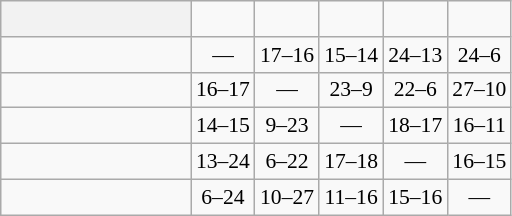<table class="wikitable" style="text-align:center; font-size:90%;">
<tr>
<th width=120> </th>
<td><strong></strong></td>
<td><strong></strong></td>
<td><strong></strong></td>
<td><strong></strong></td>
<td><strong></strong></td>
</tr>
<tr>
<td style="text-align:right;"></td>
<td>—</td>
<td>17–16</td>
<td>15–14</td>
<td>24–13</td>
<td>24–6</td>
</tr>
<tr>
<td style="text-align:right;"></td>
<td>16–17</td>
<td>—</td>
<td>23–9</td>
<td>22–6</td>
<td>27–10</td>
</tr>
<tr>
<td style="text-align:right;"></td>
<td>14–15</td>
<td>9–23</td>
<td>—</td>
<td>18–17</td>
<td>16–11</td>
</tr>
<tr>
<td style="text-align:right;"></td>
<td>13–24</td>
<td>6–22</td>
<td>17–18</td>
<td>—</td>
<td>16–15</td>
</tr>
<tr>
<td style="text-align:right;"></td>
<td>6–24</td>
<td>10–27</td>
<td>11–16</td>
<td>15–16</td>
<td>—</td>
</tr>
</table>
